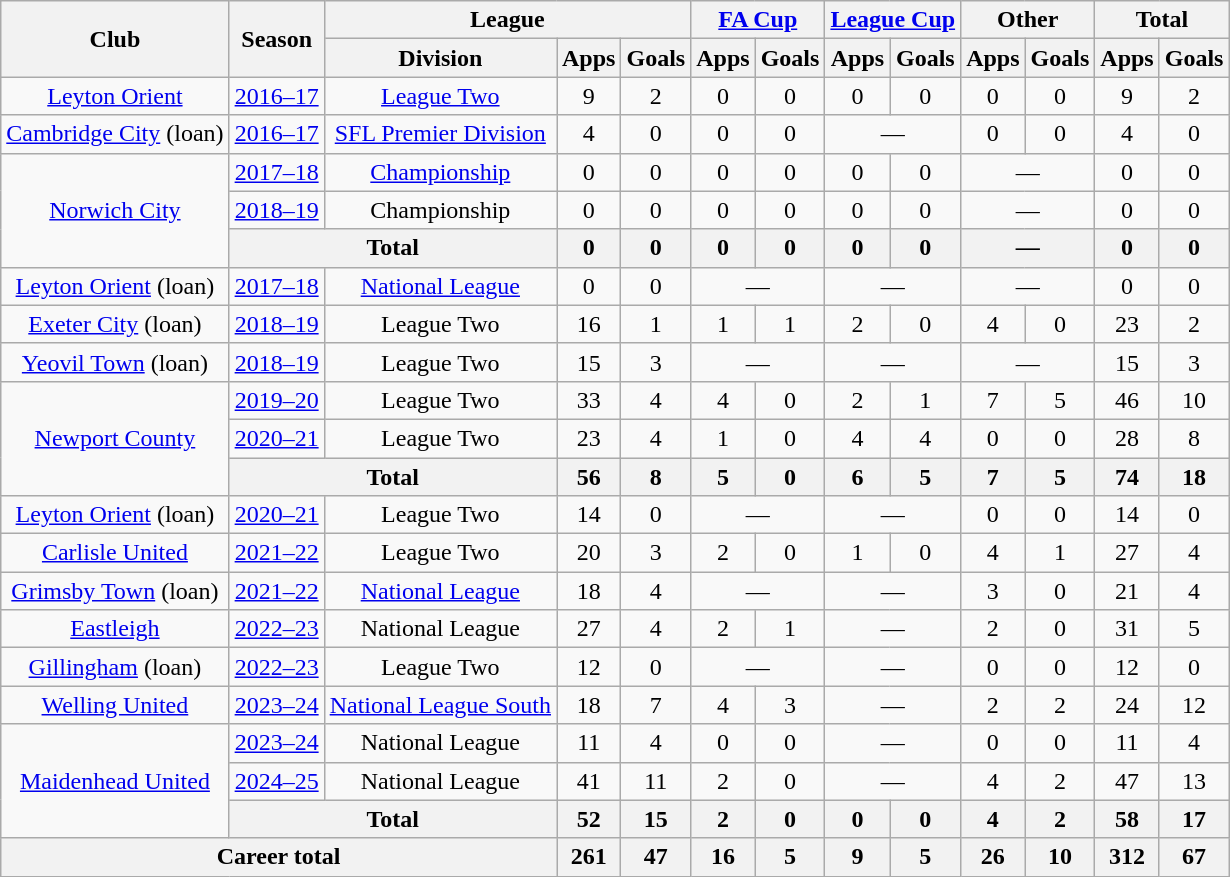<table class=wikitable style="text-align: center">
<tr>
<th rowspan=2>Club</th>
<th rowspan=2>Season</th>
<th colspan=3>League</th>
<th colspan=2><a href='#'>FA Cup</a></th>
<th colspan=2><a href='#'>League Cup</a></th>
<th colspan=2>Other</th>
<th colspan=2>Total</th>
</tr>
<tr>
<th>Division</th>
<th>Apps</th>
<th>Goals</th>
<th>Apps</th>
<th>Goals</th>
<th>Apps</th>
<th>Goals</th>
<th>Apps</th>
<th>Goals</th>
<th>Apps</th>
<th>Goals</th>
</tr>
<tr>
<td><a href='#'>Leyton Orient</a></td>
<td><a href='#'>2016–17</a></td>
<td><a href='#'>League Two</a></td>
<td>9</td>
<td>2</td>
<td>0</td>
<td>0</td>
<td>0</td>
<td>0</td>
<td>0</td>
<td>0</td>
<td>9</td>
<td>2</td>
</tr>
<tr>
<td><a href='#'>Cambridge City</a> (loan)</td>
<td><a href='#'>2016–17</a></td>
<td><a href='#'>SFL Premier Division</a></td>
<td>4</td>
<td>0</td>
<td>0</td>
<td>0</td>
<td colspan="2">—</td>
<td>0</td>
<td>0</td>
<td>4</td>
<td>0</td>
</tr>
<tr>
<td rowspan=3><a href='#'>Norwich City</a></td>
<td><a href='#'>2017–18</a></td>
<td><a href='#'>Championship</a></td>
<td>0</td>
<td>0</td>
<td>0</td>
<td>0</td>
<td>0</td>
<td>0</td>
<td colspan="2">—</td>
<td>0</td>
<td>0</td>
</tr>
<tr>
<td><a href='#'>2018–19</a></td>
<td>Championship</td>
<td>0</td>
<td>0</td>
<td>0</td>
<td>0</td>
<td>0</td>
<td>0</td>
<td colspan="2">—</td>
<td>0</td>
<td>0</td>
</tr>
<tr>
<th colspan=2>Total</th>
<th>0</th>
<th>0</th>
<th>0</th>
<th>0</th>
<th>0</th>
<th>0</th>
<th colspan="2">—</th>
<th>0</th>
<th>0</th>
</tr>
<tr>
<td><a href='#'>Leyton Orient</a> (loan)</td>
<td><a href='#'>2017–18</a></td>
<td><a href='#'>National League</a></td>
<td>0</td>
<td>0</td>
<td colspan="2">—</td>
<td colspan="2">—</td>
<td colspan="2">—</td>
<td>0</td>
<td>0</td>
</tr>
<tr>
<td><a href='#'>Exeter City</a> (loan)</td>
<td><a href='#'>2018–19</a></td>
<td>League Two</td>
<td>16</td>
<td>1</td>
<td>1</td>
<td>1</td>
<td>2</td>
<td>0</td>
<td>4</td>
<td>0</td>
<td>23</td>
<td>2</td>
</tr>
<tr>
<td><a href='#'>Yeovil Town</a> (loan)</td>
<td><a href='#'>2018–19</a></td>
<td>League Two</td>
<td>15</td>
<td>3</td>
<td colspan="2">—</td>
<td colspan="2">—</td>
<td colspan="2">—</td>
<td>15</td>
<td>3</td>
</tr>
<tr>
<td rowspan=3><a href='#'>Newport County</a></td>
<td><a href='#'>2019–20</a></td>
<td>League Two</td>
<td>33</td>
<td>4</td>
<td>4</td>
<td>0</td>
<td>2</td>
<td>1</td>
<td>7</td>
<td>5</td>
<td>46</td>
<td>10</td>
</tr>
<tr>
<td><a href='#'>2020–21</a></td>
<td>League Two</td>
<td>23</td>
<td>4</td>
<td>1</td>
<td>0</td>
<td>4</td>
<td>4</td>
<td>0</td>
<td>0</td>
<td>28</td>
<td>8</td>
</tr>
<tr>
<th colspan="2">Total</th>
<th>56</th>
<th>8</th>
<th>5</th>
<th>0</th>
<th>6</th>
<th>5</th>
<th>7</th>
<th>5</th>
<th>74</th>
<th>18</th>
</tr>
<tr>
<td><a href='#'>Leyton Orient</a> (loan)</td>
<td><a href='#'>2020–21</a></td>
<td>League Two</td>
<td>14</td>
<td>0</td>
<td colspan="2">—</td>
<td colspan="2">—</td>
<td>0</td>
<td>0</td>
<td>14</td>
<td>0</td>
</tr>
<tr>
<td><a href='#'>Carlisle United</a></td>
<td><a href='#'>2021–22</a></td>
<td>League Two</td>
<td>20</td>
<td>3</td>
<td>2</td>
<td>0</td>
<td>1</td>
<td>0</td>
<td>4</td>
<td>1</td>
<td>27</td>
<td>4</td>
</tr>
<tr>
<td><a href='#'>Grimsby Town</a> (loan)</td>
<td><a href='#'>2021–22</a></td>
<td><a href='#'>National League</a></td>
<td>18</td>
<td>4</td>
<td colspan="2">—</td>
<td colspan="2">—</td>
<td>3</td>
<td>0</td>
<td>21</td>
<td>4</td>
</tr>
<tr>
<td><a href='#'>Eastleigh</a></td>
<td><a href='#'>2022–23</a></td>
<td>National League</td>
<td>27</td>
<td>4</td>
<td>2</td>
<td>1</td>
<td colspan="2">—</td>
<td>2</td>
<td>0</td>
<td>31</td>
<td>5</td>
</tr>
<tr>
<td><a href='#'>Gillingham</a> (loan)</td>
<td><a href='#'>2022–23</a></td>
<td>League Two</td>
<td>12</td>
<td>0</td>
<td colspan="2">—</td>
<td colspan="2">—</td>
<td>0</td>
<td>0</td>
<td>12</td>
<td>0</td>
</tr>
<tr>
<td><a href='#'>Welling United</a></td>
<td><a href='#'>2023–24</a></td>
<td><a href='#'>National League South</a></td>
<td>18</td>
<td>7</td>
<td>4</td>
<td>3</td>
<td colspan="2">—</td>
<td>2</td>
<td>2</td>
<td>24</td>
<td>12</td>
</tr>
<tr>
<td rowspan=3><a href='#'>Maidenhead United</a></td>
<td><a href='#'>2023–24</a></td>
<td>National League</td>
<td>11</td>
<td>4</td>
<td>0</td>
<td>0</td>
<td colspan="2">—</td>
<td>0</td>
<td>0</td>
<td>11</td>
<td>4</td>
</tr>
<tr>
<td><a href='#'>2024–25</a></td>
<td>National League</td>
<td>41</td>
<td>11</td>
<td>2</td>
<td>0</td>
<td colspan="2">—</td>
<td>4</td>
<td>2</td>
<td>47</td>
<td>13</td>
</tr>
<tr>
<th colspan="2">Total</th>
<th>52</th>
<th>15</th>
<th>2</th>
<th>0</th>
<th>0</th>
<th>0</th>
<th>4</th>
<th>2</th>
<th>58</th>
<th>17</th>
</tr>
<tr>
<th colspan=3>Career total</th>
<th>261</th>
<th>47</th>
<th>16</th>
<th>5</th>
<th>9</th>
<th>5</th>
<th>26</th>
<th>10</th>
<th>312</th>
<th>67</th>
</tr>
</table>
